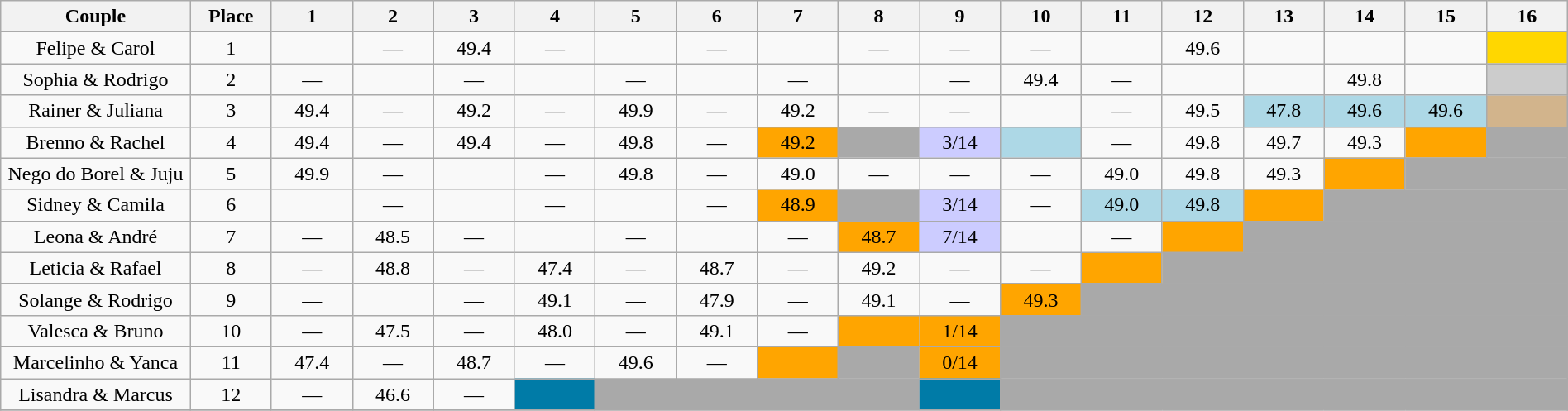<table class="wikitable sortable"  style="margin:auto; text-align:center; white-space:nowrap; width:100%;">
<tr>
<th style="width:10.0%;">Couple</th>
<th style="width:05.0%;">Place</th>
<th style="width:05.0%;">1</th>
<th style="width:05.0%;">2</th>
<th style="width:05.0%;">3</th>
<th style="width:05.0%;">4</th>
<th style="width:05.0%;">5</th>
<th style="width:05.0%;">6</th>
<th style="width:05.0%;">7</th>
<th style="width:05.0%;">8</th>
<th style="width:05.0%;">9</th>
<th style="width:05.0%;">10</th>
<th style="width:05.0%;">11</th>
<th style="width:05.0%;">12</th>
<th style="width:05.0%;">13</th>
<th style="width:05.0%;">14</th>
<th style="width:05.0%;">15</th>
<th style="width:05.0%;">16</th>
</tr>
<tr>
<td>Felipe & Carol</td>
<td>1</td>
<td></td>
<td>—</td>
<td>49.4</td>
<td>—</td>
<td></td>
<td>—</td>
<td></td>
<td>—</td>
<td>—</td>
<td>—</td>
<td></td>
<td>49.6</td>
<td></td>
<td></td>
<td></td>
<td bgcolor=FFD700></td>
</tr>
<tr>
<td>Sophia & Rodrigo</td>
<td>2</td>
<td>—</td>
<td></td>
<td>—</td>
<td></td>
<td>—</td>
<td></td>
<td>—</td>
<td></td>
<td>—</td>
<td>49.4</td>
<td>—</td>
<td></td>
<td></td>
<td>49.8</td>
<td></td>
<td bgcolor=CCCCCC></td>
</tr>
<tr>
<td>Rainer & Juliana</td>
<td>3</td>
<td>49.4</td>
<td>—</td>
<td>49.2</td>
<td>—</td>
<td>49.9</td>
<td>—</td>
<td>49.2</td>
<td>—</td>
<td>—</td>
<td><em></em></td>
<td>—</td>
<td>49.5</td>
<td bgcolor=ADD8E6>47.8</td>
<td bgcolor=ADD8E6>49.6</td>
<td bgcolor=ADD8E6>49.6</td>
<td bgcolor=D2B48C><em></em></td>
</tr>
<tr>
<td>Brenno & Rachel</td>
<td>4</td>
<td>49.4</td>
<td>—</td>
<td>49.4</td>
<td>—</td>
<td>49.8</td>
<td>—</td>
<td bgcolor=FFA500>49.2</td>
<td bgcolor=A9A9A9></td>
<td bgcolor=CCCCFF>3/14</td>
<td bgcolor=ADD8E6><em></em></td>
<td>—</td>
<td>49.8</td>
<td>49.7</td>
<td>49.3</td>
<td bgcolor=FFA500><em></em></td>
<td bgcolor=A9A9A9></td>
</tr>
<tr>
<td>Nego do Borel & Juju</td>
<td>5</td>
<td>49.9</td>
<td>—</td>
<td></td>
<td>—</td>
<td>49.8</td>
<td>—</td>
<td>49.0</td>
<td>—</td>
<td>—</td>
<td>—</td>
<td>49.0</td>
<td>49.8</td>
<td>49.3</td>
<td bgcolor=FFA500><em></em></td>
<td bgcolor=A9A9A9 colspan=2></td>
</tr>
<tr>
<td>Sidney & Camila</td>
<td>6</td>
<td><em></em></td>
<td>—</td>
<td><em></em></td>
<td>—</td>
<td><em></em></td>
<td>—</td>
<td bgcolor=FFA500>48.9</td>
<td bgcolor=A9A9A9></td>
<td bgcolor=CCCCFF>3/14</td>
<td>—</td>
<td bgcolor=ADD8E6>49.0</td>
<td bgcolor=ADD8E6>49.8</td>
<td bgcolor=FFA500><em></em></td>
<td bgcolor=A9A9A9 colspan=3></td>
</tr>
<tr>
<td>Leona & André</td>
<td>7</td>
<td>—</td>
<td>48.5</td>
<td>—</td>
<td><em></em></td>
<td>—</td>
<td><em></em></td>
<td>—</td>
<td bgcolor=FFA500>48.7</td>
<td bgcolor=CCCCFF>7/14</td>
<td></td>
<td>—</td>
<td bgcolor=FFA500><em></em></td>
<td bgcolor=A9A9A9 colspan=4></td>
</tr>
<tr>
<td>Leticia & Rafael</td>
<td>8</td>
<td>—</td>
<td>48.8</td>
<td>—</td>
<td>47.4</td>
<td>—</td>
<td>48.7</td>
<td>—</td>
<td>49.2</td>
<td>—</td>
<td>—</td>
<td bgcolor=FFA500><em></em></td>
<td bgcolor=A9A9A9 colspan=5></td>
</tr>
<tr>
<td>Solange & Rodrigo</td>
<td>9</td>
<td>—</td>
<td><em></em></td>
<td>—</td>
<td>49.1</td>
<td>—</td>
<td>47.9</td>
<td>—</td>
<td>49.1</td>
<td>—</td>
<td bgcolor=FFA500>49.3</td>
<td bgcolor=A9A9A9 colspan=6></td>
</tr>
<tr>
<td>Valesca & Bruno</td>
<td>10</td>
<td>—</td>
<td>47.5</td>
<td>—</td>
<td>48.0</td>
<td>—</td>
<td>49.1</td>
<td>—</td>
<td bgcolor=FFA500><em></em></td>
<td bgcolor=FFA500>1/14</td>
<td bgcolor=A9A9A9 colspan=7></td>
</tr>
<tr>
<td>Marcelinho & Yanca</td>
<td>11</td>
<td>47.4</td>
<td>—</td>
<td>48.7</td>
<td>—</td>
<td>49.6</td>
<td>—</td>
<td bgcolor=FFA500><em></em></td>
<td bgcolor=A9A9A9></td>
<td bgcolor=FFA500>0/14</td>
<td bgcolor=A9A9A9 colspan=7></td>
</tr>
<tr>
<td>Lisandra & Marcus</td>
<td>12</td>
<td>—</td>
<td>46.6</td>
<td>—</td>
<td bgcolor=007BA7></td>
<td bgcolor=A9A9A9 colspan=4></td>
<td bgcolor=007BA7></td>
<td bgcolor=A9A9A9 colspan=7></td>
</tr>
<tr>
</tr>
</table>
